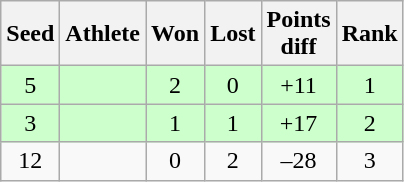<table class="wikitable">
<tr>
<th>Seed</th>
<th>Athlete</th>
<th>Won</th>
<th>Lost</th>
<th>Points<br>diff</th>
<th>Rank</th>
</tr>
<tr bgcolor="#ccffcc">
<td align="center">5</td>
<td><strong></strong></td>
<td align="center">2</td>
<td align="center">0</td>
<td align="center">+11</td>
<td align="center">1</td>
</tr>
<tr bgcolor="#ccffcc">
<td align="center">3</td>
<td><strong></strong></td>
<td align="center">1</td>
<td align="center">1</td>
<td align="center">+17</td>
<td align="center">2</td>
</tr>
<tr>
<td align="center">12</td>
<td></td>
<td align="center">0</td>
<td align="center">2</td>
<td align="center">–28</td>
<td align="center">3</td>
</tr>
</table>
